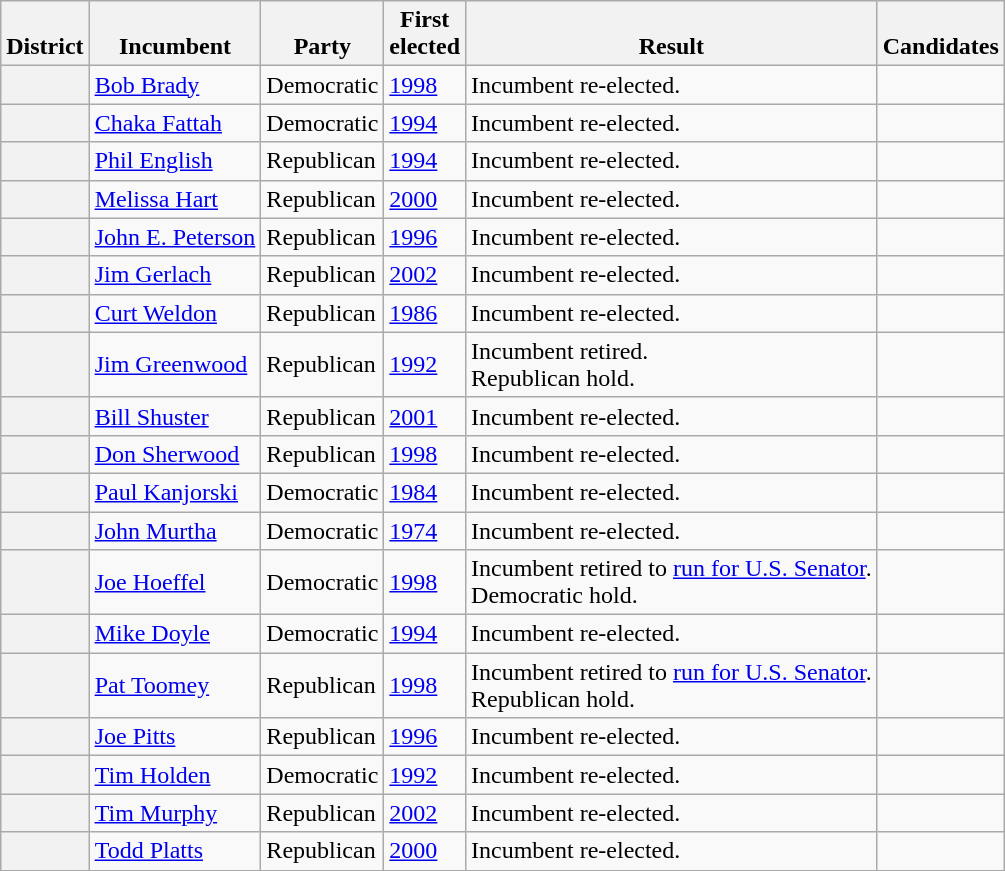<table class=wikitable>
<tr valign=bottom>
<th>District</th>
<th>Incumbent</th>
<th>Party</th>
<th>First<br>elected</th>
<th>Result</th>
<th>Candidates</th>
</tr>
<tr>
<th></th>
<td><a href='#'>Bob Brady</a></td>
<td>Democratic</td>
<td><a href='#'>1998</a></td>
<td>Incumbent re-elected.</td>
<td nowrap></td>
</tr>
<tr>
<th></th>
<td><a href='#'>Chaka Fattah</a></td>
<td>Democratic</td>
<td><a href='#'>1994</a></td>
<td>Incumbent re-elected.</td>
<td nowrap></td>
</tr>
<tr>
<th></th>
<td><a href='#'>Phil English</a></td>
<td>Republican</td>
<td><a href='#'>1994</a></td>
<td>Incumbent re-elected.</td>
<td nowrap></td>
</tr>
<tr>
<th></th>
<td><a href='#'>Melissa Hart</a></td>
<td>Republican</td>
<td><a href='#'>2000</a></td>
<td>Incumbent re-elected.</td>
<td nowrap></td>
</tr>
<tr>
<th></th>
<td><a href='#'>John E. Peterson</a></td>
<td>Republican</td>
<td><a href='#'>1996</a></td>
<td>Incumbent re-elected.</td>
<td nowrap></td>
</tr>
<tr>
<th></th>
<td><a href='#'>Jim Gerlach</a></td>
<td>Republican</td>
<td><a href='#'>2002</a></td>
<td>Incumbent re-elected.</td>
<td nowrap></td>
</tr>
<tr>
<th></th>
<td><a href='#'>Curt Weldon</a></td>
<td>Republican</td>
<td><a href='#'>1986</a></td>
<td>Incumbent re-elected.</td>
<td nowrap></td>
</tr>
<tr>
<th></th>
<td><a href='#'>Jim Greenwood</a></td>
<td>Republican</td>
<td><a href='#'>1992</a></td>
<td>Incumbent retired.<br>Republican hold.</td>
<td nowrap></td>
</tr>
<tr>
<th></th>
<td><a href='#'>Bill Shuster</a></td>
<td>Republican</td>
<td><a href='#'>2001 </a></td>
<td>Incumbent re-elected.</td>
<td nowrap></td>
</tr>
<tr>
<th></th>
<td><a href='#'>Don Sherwood</a></td>
<td>Republican</td>
<td><a href='#'>1998</a></td>
<td>Incumbent re-elected.</td>
<td nowrap></td>
</tr>
<tr>
<th></th>
<td><a href='#'>Paul Kanjorski</a></td>
<td>Democratic</td>
<td><a href='#'>1984</a></td>
<td>Incumbent re-elected.</td>
<td nowrap></td>
</tr>
<tr>
<th></th>
<td><a href='#'>John Murtha</a></td>
<td>Democratic</td>
<td><a href='#'>1974</a></td>
<td>Incumbent re-elected.</td>
<td nowrap></td>
</tr>
<tr>
<th></th>
<td><a href='#'>Joe Hoeffel</a></td>
<td>Democratic</td>
<td><a href='#'>1998</a></td>
<td>Incumbent retired to <a href='#'>run for U.S. Senator</a>.<br> Democratic hold.</td>
<td nowrap></td>
</tr>
<tr>
<th></th>
<td><a href='#'>Mike Doyle</a></td>
<td>Democratic</td>
<td><a href='#'>1994</a></td>
<td>Incumbent re-elected.</td>
<td nowrap></td>
</tr>
<tr>
<th></th>
<td><a href='#'>Pat Toomey</a></td>
<td>Republican</td>
<td><a href='#'>1998</a></td>
<td>Incumbent retired to <a href='#'>run for U.S. Senator</a>.<br>Republican hold.</td>
<td nowrap></td>
</tr>
<tr>
<th></th>
<td><a href='#'>Joe Pitts</a></td>
<td>Republican</td>
<td><a href='#'>1996</a></td>
<td>Incumbent re-elected.</td>
<td nowrap></td>
</tr>
<tr>
<th></th>
<td><a href='#'>Tim Holden</a></td>
<td>Democratic</td>
<td><a href='#'>1992</a></td>
<td>Incumbent re-elected.</td>
<td nowrap></td>
</tr>
<tr>
<th></th>
<td><a href='#'>Tim Murphy</a></td>
<td>Republican</td>
<td><a href='#'>2002</a></td>
<td>Incumbent re-elected.</td>
<td nowrap></td>
</tr>
<tr>
<th></th>
<td><a href='#'>Todd Platts</a></td>
<td>Republican</td>
<td><a href='#'>2000</a></td>
<td>Incumbent re-elected.</td>
<td nowrap></td>
</tr>
</table>
